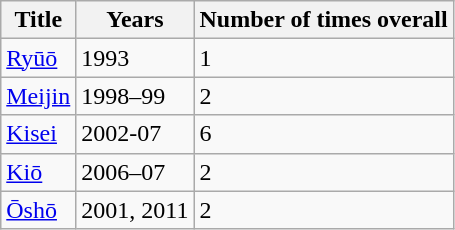<table class="wikitable">
<tr>
<th>Title</th>
<th>Years</th>
<th>Number of times overall</th>
</tr>
<tr>
<td><a href='#'>Ryūō</a></td>
<td>1993</td>
<td>1</td>
</tr>
<tr>
<td><a href='#'>Meijin</a></td>
<td>1998–99</td>
<td>2</td>
</tr>
<tr>
<td><a href='#'>Kisei</a></td>
<td>2002-07</td>
<td>6</td>
</tr>
<tr>
<td><a href='#'>Kiō</a></td>
<td>2006–07</td>
<td>2</td>
</tr>
<tr>
<td><a href='#'>Ōshō</a></td>
<td>2001, 2011</td>
<td>2</td>
</tr>
</table>
